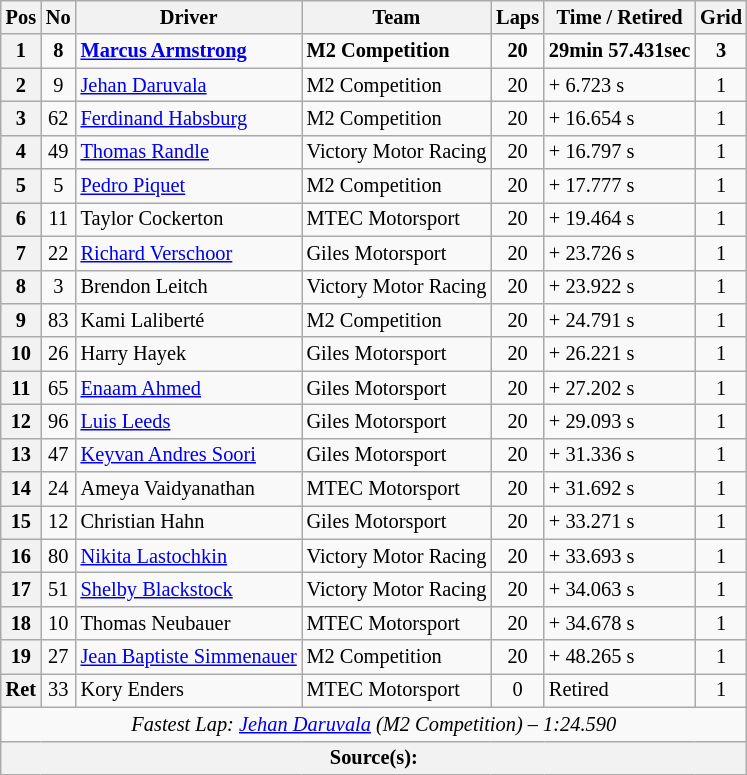<table class="wikitable" style="font-size: 85%">
<tr>
<th>Pos</th>
<th>No</th>
<th>Driver</th>
<th>Team</th>
<th>Laps</th>
<th>Time / Retired</th>
<th>Grid</th>
</tr>
<tr>
<th>1</th>
<td style="text-align:center;"><strong>8</strong></td>
<td> <strong><a href='#'>Marcus Armstrong</a></strong></td>
<td><strong>M2 Competition</strong></td>
<td style="text-align:center;"><strong>20</strong></td>
<td><strong>29min 57.431sec</strong></td>
<td style="text-align:center;"><strong>3</strong></td>
</tr>
<tr>
<th>2</th>
<td style="text-align:center;">9</td>
<td> <a href='#'>Jehan Daruvala</a></td>
<td>M2 Competition</td>
<td style="text-align:center;">20</td>
<td>+ 6.723 s</td>
<td style="text-align:center;">1</td>
</tr>
<tr>
<th>3</th>
<td style="text-align:center;">62</td>
<td> <a href='#'>Ferdinand Habsburg</a></td>
<td>M2 Competition</td>
<td style="text-align:center;">20</td>
<td>+ 16.654 s</td>
<td style="text-align:center;">1</td>
</tr>
<tr>
<th>4</th>
<td style="text-align:center;">49</td>
<td> <a href='#'>Thomas Randle</a></td>
<td>Victory Motor Racing</td>
<td style="text-align:center;">20</td>
<td>+ 16.797 s</td>
<td style="text-align:center;">1</td>
</tr>
<tr>
<th>5</th>
<td style="text-align:center;">5</td>
<td> <a href='#'>Pedro Piquet</a></td>
<td>M2 Competition</td>
<td style="text-align:center;">20</td>
<td>+ 17.777 s</td>
<td style="text-align:center;">1</td>
</tr>
<tr>
<th>6</th>
<td style="text-align:center;">11</td>
<td> Taylor Cockerton</td>
<td>MTEC Motorsport</td>
<td style="text-align:center;">20</td>
<td>+ 19.464 s</td>
<td style="text-align:center;">1</td>
</tr>
<tr>
<th>7</th>
<td style="text-align:center;">22</td>
<td> <a href='#'>Richard Verschoor</a></td>
<td>Giles Motorsport</td>
<td style="text-align:center;">20</td>
<td>+ 23.726 s</td>
<td style="text-align:center;">1</td>
</tr>
<tr>
<th>8</th>
<td style="text-align:center;">3</td>
<td> Brendon Leitch</td>
<td>Victory Motor Racing</td>
<td style="text-align:center;">20</td>
<td>+ 23.922 s</td>
<td style="text-align:center;">1</td>
</tr>
<tr>
<th>9</th>
<td style="text-align:center;">83</td>
<td> Kami Laliberté</td>
<td>M2 Competition</td>
<td style="text-align:center;">20</td>
<td>+ 24.791 s</td>
<td style="text-align:center;">1</td>
</tr>
<tr>
<th>10</th>
<td style="text-align:center;">26</td>
<td> Harry Hayek</td>
<td>Giles Motorsport</td>
<td style="text-align:center;">20</td>
<td>+ 26.221 s</td>
<td style="text-align:center;">1</td>
</tr>
<tr>
<th>11</th>
<td style="text-align:center;">65</td>
<td> <a href='#'>Enaam Ahmed</a></td>
<td>Giles Motorsport</td>
<td style="text-align:center;">20</td>
<td>+ 27.202 s</td>
<td style="text-align:center;">1</td>
</tr>
<tr>
<th>12</th>
<td style="text-align:center;">96</td>
<td> <a href='#'>Luis Leeds</a></td>
<td>Giles Motorsport</td>
<td style="text-align:center;">20</td>
<td>+ 29.093 s</td>
<td style="text-align:center;">1</td>
</tr>
<tr>
<th>13</th>
<td style="text-align:center;">47</td>
<td> <a href='#'>Keyvan Andres Soori</a></td>
<td>Giles Motorsport</td>
<td style="text-align:center;">20</td>
<td>+ 31.336 s</td>
<td style="text-align:center;">1</td>
</tr>
<tr>
<th>14</th>
<td style="text-align:center;">24</td>
<td> Ameya Vaidyanathan</td>
<td>MTEC Motorsport</td>
<td style="text-align:center;">20</td>
<td>+ 31.692 s</td>
<td style="text-align:center;">1</td>
</tr>
<tr>
<th>15</th>
<td style="text-align:center;">12</td>
<td> Christian Hahn</td>
<td>Giles Motorsport</td>
<td style="text-align:center;">20</td>
<td>+ 33.271 s</td>
<td style="text-align:center;">1</td>
</tr>
<tr>
<th>16</th>
<td style="text-align:center;">80</td>
<td> <a href='#'>Nikita Lastochkin</a></td>
<td>Victory Motor Racing</td>
<td style="text-align:center;">20</td>
<td>+ 33.693 s</td>
<td style="text-align:center;">1</td>
</tr>
<tr>
<th>17</th>
<td style="text-align:center;">51</td>
<td> <a href='#'>Shelby Blackstock</a></td>
<td>Victory Motor Racing</td>
<td style="text-align:center;">20</td>
<td>+ 34.063 s</td>
<td style="text-align:center;">1</td>
</tr>
<tr>
<th>18</th>
<td style="text-align:center;">10</td>
<td> Thomas Neubauer</td>
<td>MTEC Motorsport</td>
<td style="text-align:center;">20</td>
<td>+ 34.678 s</td>
<td style="text-align:center;">1</td>
</tr>
<tr>
<th>19</th>
<td style="text-align:center;">27</td>
<td> <a href='#'>Jean Baptiste Simmenauer</a></td>
<td>M2 Competition</td>
<td style="text-align:center;">20</td>
<td>+ 48.265 s</td>
<td style="text-align:center;">1</td>
</tr>
<tr>
<th>Ret</th>
<td style="text-align:center;">33</td>
<td> Kory Enders</td>
<td>MTEC Motorsport</td>
<td style="text-align:center;">0</td>
<td>Retired</td>
<td style="text-align:center;">1</td>
</tr>
<tr>
<td colspan="7" style="text-align:center;"><em>Fastest Lap: <a href='#'>Jehan Daruvala</a> (M2 Competition) – 1:24.590</em></td>
</tr>
<tr>
<th colspan="7">Source(s): </th>
</tr>
</table>
